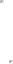<table>
<tr>
<th scope=row style="text-align:left"></th>
<td><br></td>
<td><br><hr><br></td>
<td></td>
</tr>
<tr>
<th scope=row style="text-align:left"></th>
<td></td>
<td></td>
<td><hr></td>
</tr>
<tr>
<th scope=row style="text-align:left"></th>
<td></td>
<td></td>
<td></td>
</tr>
<tr>
<th scope=row style="text-align:left"></th>
<td></td>
<td></td>
<td></td>
</tr>
</table>
